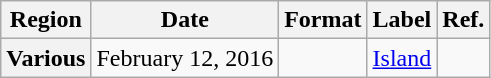<table class="wikitable plainrowheaders">
<tr>
<th scope="col">Region</th>
<th scope="col">Date</th>
<th scope="col">Format</th>
<th>Label</th>
<th scope="col">Ref.</th>
</tr>
<tr>
<th scope="row">Various</th>
<td>February 12, 2016</td>
<td></td>
<td><a href='#'>Island</a></td>
<td></td>
</tr>
</table>
